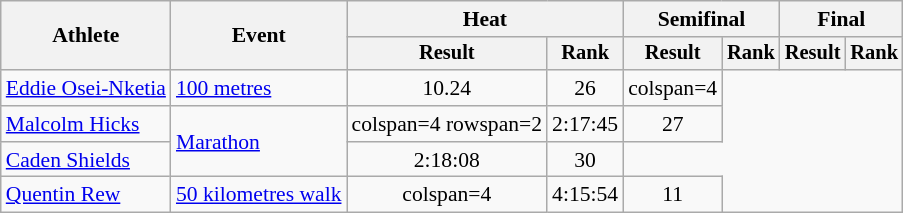<table class=wikitable style=font-size:90%>
<tr>
<th rowspan=2>Athlete</th>
<th rowspan=2>Event</th>
<th colspan=2>Heat</th>
<th colspan=2>Semifinal</th>
<th colspan=2>Final</th>
</tr>
<tr style=font-size:95%>
<th>Result</th>
<th>Rank</th>
<th>Result</th>
<th>Rank</th>
<th>Result</th>
<th>Rank</th>
</tr>
<tr align=center>
<td align=left><a href='#'>Eddie Osei-Nketia</a></td>
<td align=left><a href='#'>100 metres</a></td>
<td>10.24</td>
<td>26</td>
<td>colspan=4 </td>
</tr>
<tr align=center>
<td align=left><a href='#'>Malcolm Hicks</a></td>
<td align=left rowspan=2><a href='#'>Marathon</a></td>
<td>colspan=4 rowspan=2 </td>
<td>2:17:45</td>
<td>27</td>
</tr>
<tr align=center>
<td align=left><a href='#'>Caden Shields</a></td>
<td>2:18:08</td>
<td>30</td>
</tr>
<tr align=center>
<td align=left><a href='#'>Quentin Rew</a></td>
<td align=left><a href='#'>50 kilometres walk</a></td>
<td>colspan=4 </td>
<td>4:15:54</td>
<td>11</td>
</tr>
</table>
